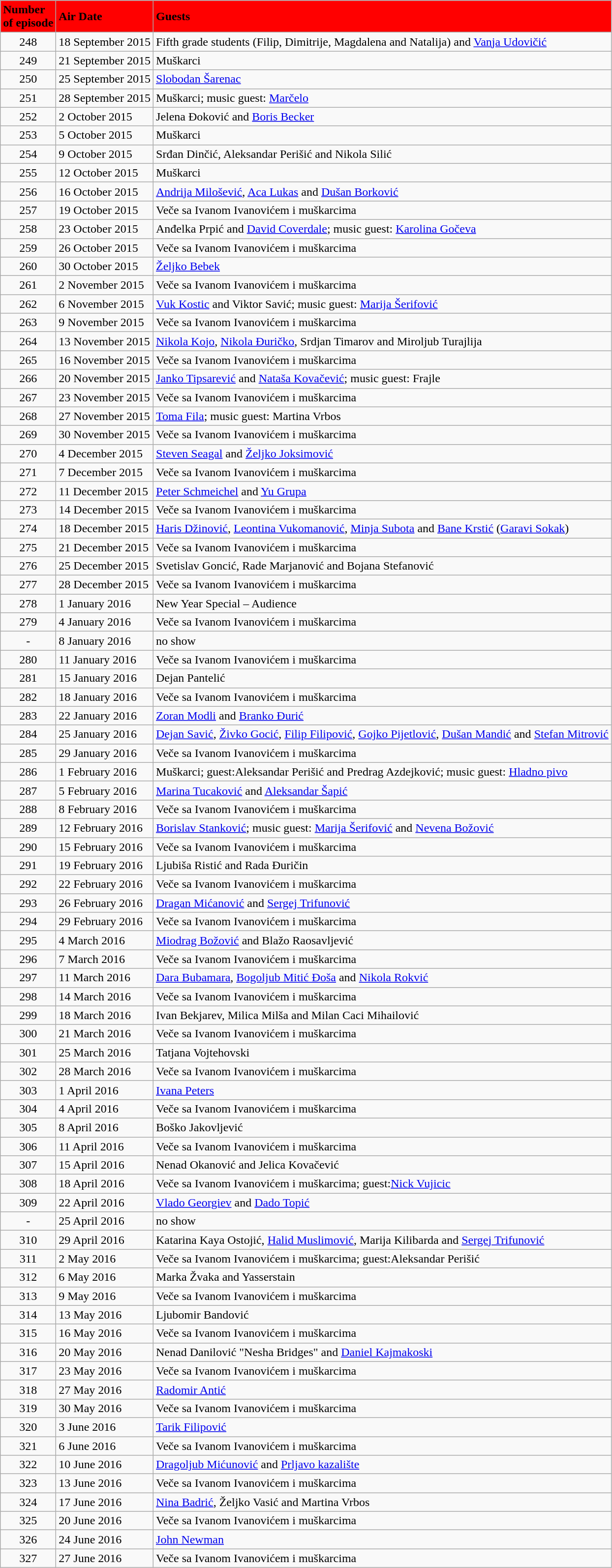<table class="wikitable" align="center">
<tr bgcolor="red">
<td><strong>Number<br>of episode</strong></td>
<td><strong>Air Date</strong></td>
<td><strong>Guests</strong></td>
</tr>
<tr>
<td align="center">248</td>
<td>18 September 2015</td>
<td>Fifth grade students (Filip, Dimitrije, Magdalena and Natalija) and <a href='#'>Vanja Udovičić</a></td>
</tr>
<tr>
<td align="center">249</td>
<td>21 September 2015</td>
<td>Muškarci</td>
</tr>
<tr>
<td align="center">250</td>
<td>25 September 2015</td>
<td><a href='#'>Slobodan Šarenac</a></td>
</tr>
<tr>
<td align="center">251</td>
<td>28 September 2015</td>
<td>Muškarci; music guest: <a href='#'>Marčelo</a></td>
</tr>
<tr>
<td align="center">252</td>
<td>2 October 2015</td>
<td>Jelena Đoković and <a href='#'>Boris Becker</a></td>
</tr>
<tr>
<td align="center">253</td>
<td>5 October 2015</td>
<td>Muškarci</td>
</tr>
<tr>
<td align="center">254</td>
<td>9 October 2015</td>
<td>Srđan Dinčić, Aleksandar Perišić and Nikola Silić</td>
</tr>
<tr>
<td align="center">255</td>
<td>12 October 2015</td>
<td>Muškarci</td>
</tr>
<tr>
<td align="center">256</td>
<td>16 October 2015</td>
<td><a href='#'>Andrija Milošević</a>, <a href='#'>Aca Lukas</a> and <a href='#'>Dušan Borković</a></td>
</tr>
<tr>
<td align="center">257</td>
<td>19 October 2015</td>
<td>Veče sa Ivanom Ivanovićem i muškarcima</td>
</tr>
<tr>
<td align="center">258</td>
<td>23 October 2015</td>
<td>Anđelka Prpić and <a href='#'>David Coverdale</a>; music guest: <a href='#'>Karolina Gočeva</a></td>
</tr>
<tr>
<td align="center">259</td>
<td>26 October 2015</td>
<td>Veče sa Ivanom Ivanovićem i muškarcima</td>
</tr>
<tr>
<td align="center">260</td>
<td>30 October 2015</td>
<td><a href='#'>Željko Bebek</a></td>
</tr>
<tr>
<td align="center">261</td>
<td>2 November 2015</td>
<td>Veče sa Ivanom Ivanovićem i muškarcima</td>
</tr>
<tr>
<td align="center">262</td>
<td>6 November 2015</td>
<td><a href='#'>Vuk Kostic</a> and Viktor Savić; music guest: <a href='#'>Marija Šerifović</a></td>
</tr>
<tr>
<td align="center">263</td>
<td>9 November 2015</td>
<td>Veče sa Ivanom Ivanovićem i muškarcima</td>
</tr>
<tr>
<td align="center">264</td>
<td>13 November 2015</td>
<td><a href='#'>Nikola Kojo</a>, <a href='#'>Nikola Đuričko</a>, Srdjan Timarov and Miroljub Turajlija</td>
</tr>
<tr>
<td align="center">265</td>
<td>16 November 2015</td>
<td>Veče sa Ivanom Ivanovićem i muškarcima</td>
</tr>
<tr>
<td align="center">266</td>
<td>20 November 2015</td>
<td><a href='#'>Janko Tipsarević</a> and <a href='#'>Nataša Kovačević</a>; music guest: Frajle</td>
</tr>
<tr>
<td align="center">267</td>
<td>23 November 2015</td>
<td>Veče sa Ivanom Ivanovićem i muškarcima</td>
</tr>
<tr>
<td align="center">268</td>
<td>27 November 2015</td>
<td><a href='#'>Toma Fila</a>; music guest: Martina Vrbos</td>
</tr>
<tr>
<td align="center">269</td>
<td>30 November 2015</td>
<td>Veče sa Ivanom Ivanovićem i muškarcima</td>
</tr>
<tr>
<td align="center">270</td>
<td>4 December 2015</td>
<td><a href='#'>Steven Seagal</a> and <a href='#'>Željko Joksimović</a></td>
</tr>
<tr>
<td align="center">271</td>
<td>7 December 2015</td>
<td>Veče sa Ivanom Ivanovićem i muškarcima</td>
</tr>
<tr>
<td align="center">272</td>
<td>11 December 2015</td>
<td><a href='#'>Peter Schmeichel</a> and <a href='#'>Yu Grupa</a></td>
</tr>
<tr>
<td align="center">273</td>
<td>14 December 2015</td>
<td>Veče sa Ivanom Ivanovićem i muškarcima</td>
</tr>
<tr>
<td align="center">274</td>
<td>18 December 2015</td>
<td><a href='#'>Haris Džinović</a>, <a href='#'>Leontina Vukomanović</a>, <a href='#'>Minja Subota</a> and <a href='#'>Bane Krstić</a> (<a href='#'>Garavi Sokak</a>)</td>
</tr>
<tr>
<td align="center">275</td>
<td>21 December 2015</td>
<td>Veče sa Ivanom Ivanovićem i muškarcima</td>
</tr>
<tr>
<td align="center">276</td>
<td>25 December 2015</td>
<td>Svetislav Goncić, Rade Marjanović and Bojana Stefanović</td>
</tr>
<tr>
<td align="center">277</td>
<td>28 December 2015</td>
<td>Veče sa Ivanom Ivanovićem i muškarcima</td>
</tr>
<tr>
<td align="center">278</td>
<td>1 January 2016</td>
<td>New Year Special – Audience</td>
</tr>
<tr>
<td align="center">279</td>
<td>4 January 2016</td>
<td>Veče sa Ivanom Ivanovićem i muškarcima</td>
</tr>
<tr>
<td align="center">-</td>
<td>8 January 2016</td>
<td>no show</td>
</tr>
<tr>
<td align="center">280</td>
<td>11 January 2016</td>
<td>Veče sa Ivanom Ivanovićem i muškarcima</td>
</tr>
<tr>
<td align="center">281</td>
<td>15 January 2016</td>
<td>Dejan Pantelić</td>
</tr>
<tr>
<td align="center">282</td>
<td>18 January 2016</td>
<td>Veče sa Ivanom Ivanovićem i muškarcima</td>
</tr>
<tr>
<td align="center">283</td>
<td>22 January 2016</td>
<td><a href='#'>Zoran Modli</a> and <a href='#'>Branko Đurić</a></td>
</tr>
<tr>
<td align="center">284</td>
<td>25 January 2016</td>
<td><a href='#'>Dejan Savić</a>, <a href='#'>Živko Gocić</a>, <a href='#'>Filip Filipović</a>, <a href='#'>Gojko Pijetlović</a>, <a href='#'>Dušan Mandić</a> and <a href='#'>Stefan Mitrović</a></td>
</tr>
<tr>
<td align="center">285</td>
<td>29 January 2016</td>
<td>Veče sa Ivanom Ivanovićem i muškarcima</td>
</tr>
<tr>
<td align="center">286</td>
<td>1 February 2016</td>
<td>Muškarci; guest:Aleksandar Perišić and Predrag Azdejković; music guest: <a href='#'>Hladno pivo</a></td>
</tr>
<tr>
<td align="center">287</td>
<td>5 February 2016</td>
<td><a href='#'>Marina Tucaković</a> and <a href='#'>Aleksandar Šapić</a></td>
</tr>
<tr>
<td align="center">288</td>
<td>8 February 2016</td>
<td>Veče sa Ivanom Ivanovićem i muškarcima</td>
</tr>
<tr>
<td align="center">289</td>
<td>12 February 2016</td>
<td><a href='#'>Borislav Stanković</a>; music guest: <a href='#'>Marija Šerifović</a> and <a href='#'>Nevena Božović</a></td>
</tr>
<tr>
<td align="center">290</td>
<td>15 February 2016</td>
<td>Veče sa Ivanom Ivanovićem i muškarcima</td>
</tr>
<tr>
<td align="center">291</td>
<td>19 February 2016</td>
<td>Ljubiša Ristić and Rada Đuričin</td>
</tr>
<tr>
<td align="center">292</td>
<td>22 February 2016</td>
<td>Veče sa Ivanom Ivanovićem i muškarcima</td>
</tr>
<tr>
<td align="center">293</td>
<td>26 February 2016</td>
<td><a href='#'>Dragan Mićanović</a> and <a href='#'>Sergej Trifunović</a></td>
</tr>
<tr>
<td align="center">294</td>
<td>29 February 2016</td>
<td>Veče sa Ivanom Ivanovićem i muškarcima</td>
</tr>
<tr>
<td align="center">295</td>
<td>4 March 2016</td>
<td><a href='#'>Miodrag Božović</a> and Blažo Raosavljević</td>
</tr>
<tr>
<td align="center">296</td>
<td>7 March 2016</td>
<td>Veče sa Ivanom Ivanovićem i muškarcima</td>
</tr>
<tr>
<td align="center">297</td>
<td>11 March 2016</td>
<td><a href='#'>Dara Bubamara</a>, <a href='#'>Bogoljub Mitić Đoša</a> and <a href='#'>Nikola Rokvić</a></td>
</tr>
<tr>
<td align="center">298</td>
<td>14 March 2016</td>
<td>Veče sa Ivanom Ivanovićem i muškarcima</td>
</tr>
<tr>
<td align="center">299</td>
<td>18 March 2016</td>
<td>Ivan Bekjarev, Milica Milša and Milan Caci Mihailović</td>
</tr>
<tr>
<td align="center">300</td>
<td>21 March 2016</td>
<td>Veče sa Ivanom Ivanovićem i muškarcima</td>
</tr>
<tr>
<td align="center">301</td>
<td>25 March 2016</td>
<td>Tatjana Vojtehovski</td>
</tr>
<tr>
<td align="center">302</td>
<td>28 March 2016</td>
<td>Veče sa Ivanom Ivanovićem i muškarcima</td>
</tr>
<tr>
<td align="center">303</td>
<td>1 April 2016</td>
<td><a href='#'>Ivana Peters</a></td>
</tr>
<tr>
<td align="center">304</td>
<td>4 April 2016</td>
<td>Veče sa Ivanom Ivanovićem i muškarcima</td>
</tr>
<tr>
<td align="center">305</td>
<td>8 April 2016</td>
<td>Boško Jakovljević</td>
</tr>
<tr>
<td align="center">306</td>
<td>11 April 2016</td>
<td>Veče sa Ivanom Ivanovićem i muškarcima</td>
</tr>
<tr>
<td align="center">307</td>
<td>15 April 2016</td>
<td>Nenad Okanović and Jelica Kovačević</td>
</tr>
<tr>
<td align="center">308</td>
<td>18 April 2016</td>
<td>Veče sa Ivanom Ivanovićem i muškarcima; guest:<a href='#'>Nick Vujicic</a></td>
</tr>
<tr>
<td align="center">309</td>
<td>22 April 2016</td>
<td><a href='#'>Vlado Georgiev</a> and <a href='#'>Dado Topić</a></td>
</tr>
<tr>
<td align="center">-</td>
<td>25 April 2016</td>
<td>no show</td>
</tr>
<tr>
<td align="center">310</td>
<td>29 April 2016</td>
<td>Katarina Kaya Ostojić, <a href='#'>Halid Muslimović</a>, Marija Kilibarda and <a href='#'>Sergej Trifunović</a></td>
</tr>
<tr>
<td align="center">311</td>
<td>2 May 2016</td>
<td>Veče sa Ivanom Ivanovićem i muškarcima; guest:Aleksandar Perišić</td>
</tr>
<tr>
<td align="center">312</td>
<td>6 May 2016</td>
<td>Marka Žvaka and Yasserstain</td>
</tr>
<tr>
<td align="center">313</td>
<td>9 May 2016</td>
<td>Veče sa Ivanom Ivanovićem i muškarcima</td>
</tr>
<tr>
<td align="center">314</td>
<td>13 May 2016</td>
<td>Ljubomir Bandović</td>
</tr>
<tr>
<td align="center">315</td>
<td>16 May 2016</td>
<td>Veče sa Ivanom Ivanovićem i muškarcima</td>
</tr>
<tr>
<td align="center">316</td>
<td>20 May 2016</td>
<td>Nenad Danilović "Nesha Bridges" and <a href='#'>Daniel Kajmakoski</a></td>
</tr>
<tr>
<td align="center">317</td>
<td>23 May 2016</td>
<td>Veče sa Ivanom Ivanovićem i muškarcima</td>
</tr>
<tr>
<td align="center">318</td>
<td>27 May 2016</td>
<td><a href='#'>Radomir Antić</a></td>
</tr>
<tr>
<td align="center">319</td>
<td>30 May 2016</td>
<td>Veče sa Ivanom Ivanovićem i muškarcima</td>
</tr>
<tr>
<td align="center">320</td>
<td>3 June 2016</td>
<td><a href='#'>Tarik Filipović</a></td>
</tr>
<tr>
<td align="center">321</td>
<td>6 June 2016</td>
<td>Veče sa Ivanom Ivanovićem i muškarcima</td>
</tr>
<tr>
<td align="center">322</td>
<td>10 June 2016</td>
<td><a href='#'>Dragoljub Mićunović</a> and <a href='#'>Prljavo kazalište</a></td>
</tr>
<tr>
<td align="center">323</td>
<td>13 June 2016</td>
<td>Veče sa Ivanom Ivanovićem i muškarcima</td>
</tr>
<tr>
<td align="center">324</td>
<td>17 June 2016</td>
<td><a href='#'>Nina Badrić</a>, Željko Vasić and Martina Vrbos</td>
</tr>
<tr>
<td align="center">325</td>
<td>20 June 2016</td>
<td>Veče sa Ivanom Ivanovićem i muškarcima</td>
</tr>
<tr>
<td align="center">326</td>
<td>24 June 2016</td>
<td><a href='#'>John Newman</a></td>
</tr>
<tr>
<td align="center">327</td>
<td>27 June 2016</td>
<td>Veče sa Ivanom Ivanovićem i muškarcima</td>
</tr>
</table>
